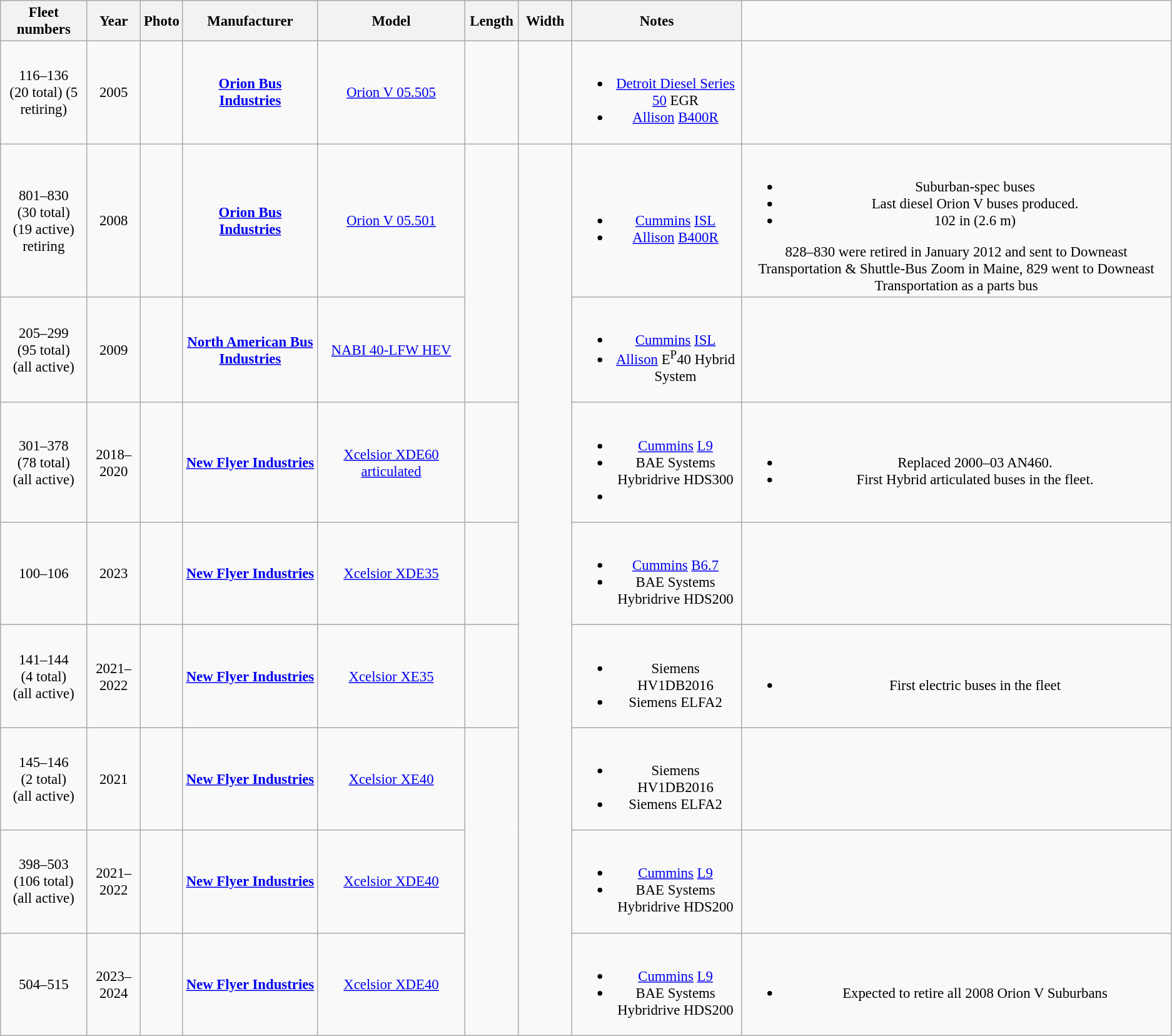<table class="wikitable" style="font-size: 95%;">
<tr align="center">
<th>Fleet numbers</th>
<th>Year</th>
<th>Photo</th>
<th>Manufacturer</th>
<th width="150px">Model</th>
<th width="50px">Length</th>
<th width="50px">Width</th>
<th>Notes</th>
</tr>
<tr align="center">
<td>116–136<br>(20 total)
(5 retiring)</td>
<td>2005</td>
<td></td>
<td><strong><a href='#'>Orion Bus Industries</a></strong></td>
<td><a href='#'>Orion V 05.505</a></td>
<td></td>
<td></td>
<td><br><ul><li><a href='#'>Detroit Diesel Series 50</a> EGR</li><li><a href='#'>Allison</a> <a href='#'>B400R</a></li></ul></td>
<td></td>
</tr>
<tr align="center">
<td>801–830<br>(30 total)<br>(19 active) retiring</td>
<td>2008</td>
<td></td>
<td><strong><a href='#'>Orion Bus Industries</a></strong></td>
<td><a href='#'>Orion V 05.501</a></td>
<td rowspan="2"></td>
<td rowspan="8"></td>
<td><br><ul><li><a href='#'>Cummins</a> <a href='#'>ISL</a></li><li><a href='#'>Allison</a> <a href='#'>B400R</a></li></ul></td>
<td><br><ul><li>Suburban-spec buses</li><li>Last diesel Orion V buses produced.</li><li>102 in (2.6 m)</li></ul>828–830 were retired in January 2012 and sent to Downeast Transportation & Shuttle-Bus Zoom in Maine, 829 went to Downeast Transportation as a parts bus</td>
</tr>
<tr align="center">
<td>205–299<br>(95 total)<br>(all active)</td>
<td>2009</td>
<td></td>
<td><strong><a href='#'>North American Bus Industries</a></strong></td>
<td><a href='#'>NABI 40-LFW HEV</a></td>
<td><br><ul><li><a href='#'>Cummins</a> <a href='#'>ISL</a></li><li><a href='#'>Allison</a> E<sup>P</sup>40 Hybrid System</li></ul></td>
<td></td>
</tr>
<tr align="center">
<td>301–378<br>(78 total)<br>(all active)</td>
<td>2018–2020</td>
<td></td>
<td><strong><a href='#'>New Flyer Industries</a></strong></td>
<td><a href='#'>Xcelsior XDE60 articulated</a></td>
<td></td>
<td><br><ul><li><a href='#'>Cummins</a> <a href='#'>L9</a></li><li>BAE Systems Hybridrive HDS300</li><li></li></ul></td>
<td><br><ul><li>Replaced 2000–03 AN460.</li><li>First Hybrid articulated buses in the fleet.</li></ul></td>
</tr>
<tr align="center">
<td>100–106</td>
<td>2023</td>
<td></td>
<td><strong><a href='#'>New Flyer Industries</a></strong></td>
<td><a href='#'>Xcelsior XDE35</a></td>
<td></td>
<td><br><ul><li><a href='#'>Cummins</a> <a href='#'>B6.7</a></li><li>BAE Systems Hybridrive HDS200</li></ul></td>
<td></td>
</tr>
<tr align="center">
<td>141–144<br>(4 total)<br>(all active)</td>
<td>2021–2022</td>
<td><br></td>
<td><strong><a href='#'>New Flyer Industries</a></strong></td>
<td><a href='#'>Xcelsior XE35</a></td>
<td></td>
<td><br><ul><li>Siemens HV1DB2016</li><li>Siemens ELFA2</li></ul></td>
<td><br><ul><li>First electric buses in the fleet</li></ul></td>
</tr>
<tr align="center">
<td>145–146<br>(2 total)<br>(all active)</td>
<td>2021</td>
<td><br></td>
<td><strong><a href='#'>New Flyer Industries</a></strong></td>
<td><a href='#'>Xcelsior XE40</a></td>
<td rowspan="3"></td>
<td><br><ul><li>Siemens HV1DB2016</li><li>Siemens ELFA2</li></ul></td>
<td></td>
</tr>
<tr align="center">
<td>398–503<br>(106 total)<br>(all active)</td>
<td>2021–2022</td>
<td><br></td>
<td><strong><a href='#'>New Flyer Industries</a></strong></td>
<td><a href='#'>Xcelsior XDE40</a></td>
<td><br><ul><li><a href='#'>Cummins</a> <a href='#'>L9</a></li><li>BAE Systems Hybridrive HDS200</li></ul></td>
<td></td>
</tr>
<tr align="center">
<td>504–515</td>
<td>2023–2024</td>
<td></td>
<td><strong><a href='#'>New Flyer Industries</a></strong></td>
<td><a href='#'>Xcelsior XDE40</a></td>
<td><br><ul><li><a href='#'>Cummins</a> <a href='#'>L9</a></li><li>BAE Systems Hybridrive HDS200</li></ul></td>
<td><br><ul><li>Expected to retire all 2008 Orion V Suburbans</li></ul></td>
</tr>
</table>
